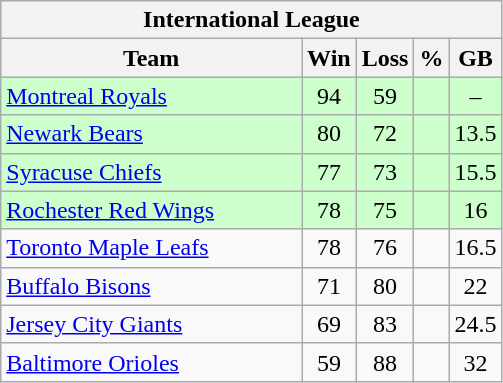<table class="wikitable">
<tr>
<th colspan="5">International League</th>
</tr>
<tr>
<th width="60%">Team</th>
<th>Win</th>
<th>Loss</th>
<th>%</th>
<th>GB</th>
</tr>
<tr align=center bgcolor=ccffcc>
<td align=left><a href='#'>Montreal Royals</a></td>
<td>94</td>
<td>59</td>
<td></td>
<td>–</td>
</tr>
<tr align=center bgcolor=ccffcc>
<td align=left><a href='#'>Newark Bears</a></td>
<td>80</td>
<td>72</td>
<td></td>
<td>13.5</td>
</tr>
<tr align=center bgcolor=ccffcc>
<td align=left><a href='#'>Syracuse Chiefs</a></td>
<td>77</td>
<td>73</td>
<td></td>
<td>15.5</td>
</tr>
<tr align=center bgcolor=ccffcc>
<td align=left><a href='#'>Rochester Red Wings</a></td>
<td>78</td>
<td>75</td>
<td></td>
<td>16</td>
</tr>
<tr align=center>
<td align=left><a href='#'>Toronto Maple Leafs</a></td>
<td>78</td>
<td>76</td>
<td></td>
<td>16.5</td>
</tr>
<tr align=center>
<td align=left><a href='#'>Buffalo Bisons</a></td>
<td>71</td>
<td>80</td>
<td></td>
<td>22</td>
</tr>
<tr align=center>
<td align=left><a href='#'>Jersey City Giants</a></td>
<td>69</td>
<td>83</td>
<td></td>
<td>24.5</td>
</tr>
<tr align=center>
<td align=left><a href='#'>Baltimore Orioles</a></td>
<td>59</td>
<td>88</td>
<td></td>
<td>32</td>
</tr>
</table>
